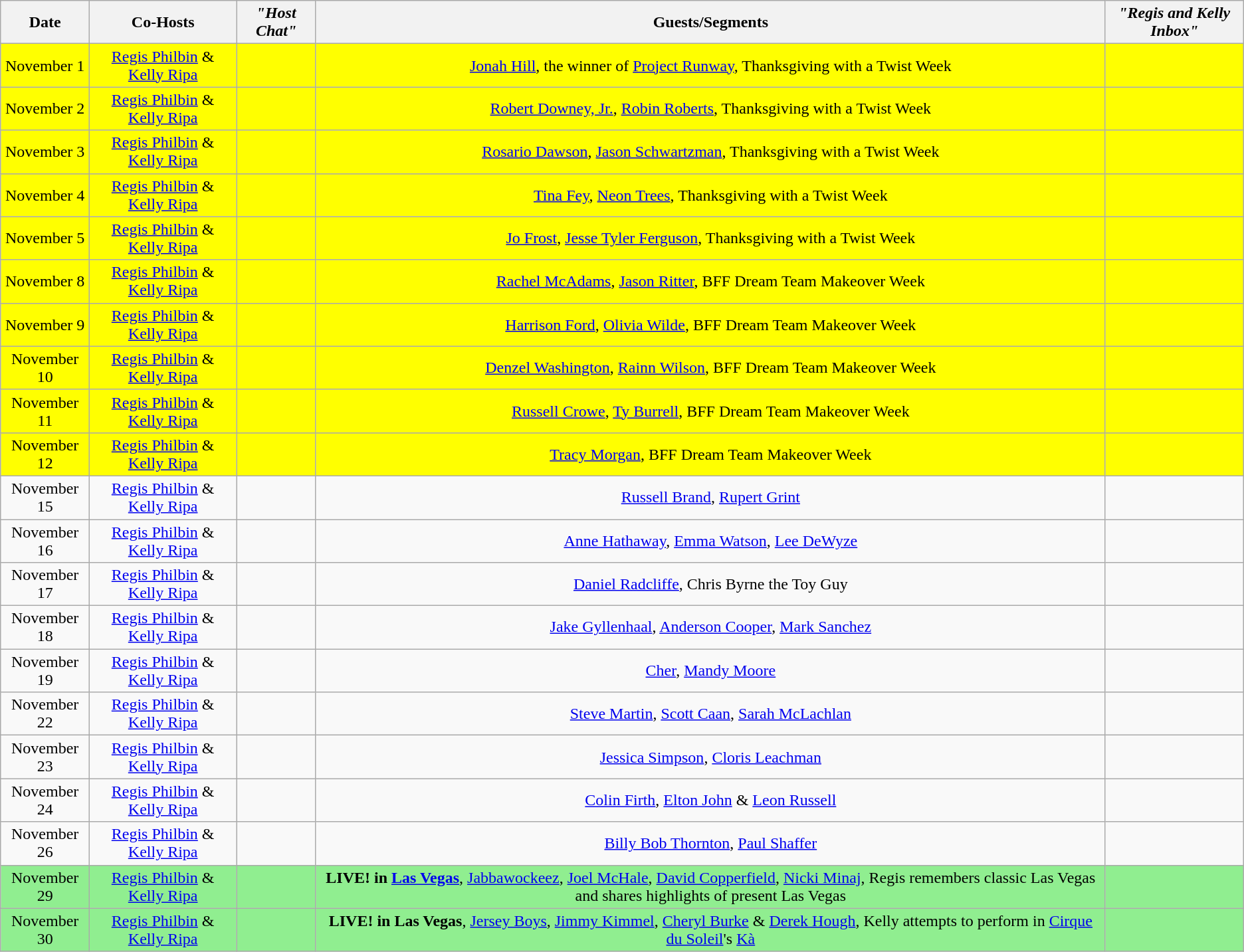<table class="wikitable sortable" style="text-align:center;">
<tr>
<th>Date</th>
<th>Co-Hosts</th>
<th><em>"Host Chat"</em></th>
<th>Guests/Segments</th>
<th><em>"Regis and Kelly Inbox"</em></th>
</tr>
<tr style="background:yellow;">
<td>November 1</td>
<td><a href='#'>Regis Philbin</a> & <a href='#'>Kelly Ripa</a></td>
<td></td>
<td><a href='#'>Jonah Hill</a>, the winner of <a href='#'>Project Runway</a>, Thanksgiving with a Twist Week</td>
<td></td>
</tr>
<tr style="background:yellow;">
<td>November 2</td>
<td><a href='#'>Regis Philbin</a> & <a href='#'>Kelly Ripa</a></td>
<td></td>
<td><a href='#'>Robert Downey, Jr.</a>, <a href='#'>Robin Roberts</a>, Thanksgiving with a Twist Week</td>
<td></td>
</tr>
<tr style="background:yellow;">
<td>November 3</td>
<td><a href='#'>Regis Philbin</a> & <a href='#'>Kelly Ripa</a></td>
<td></td>
<td><a href='#'>Rosario Dawson</a>, <a href='#'>Jason Schwartzman</a>, Thanksgiving with a Twist Week</td>
<td></td>
</tr>
<tr style="background:yellow;">
<td>November 4</td>
<td><a href='#'>Regis Philbin</a> & <a href='#'>Kelly Ripa</a></td>
<td></td>
<td><a href='#'>Tina Fey</a>, <a href='#'>Neon Trees</a>, Thanksgiving with a Twist Week</td>
<td></td>
</tr>
<tr style="background:yellow;">
<td>November 5</td>
<td><a href='#'>Regis Philbin</a> & <a href='#'>Kelly Ripa</a></td>
<td></td>
<td><a href='#'>Jo Frost</a>, <a href='#'>Jesse Tyler Ferguson</a>, Thanksgiving with a Twist Week</td>
<td></td>
</tr>
<tr style="background:yellow;">
<td>November 8</td>
<td><a href='#'>Regis Philbin</a> & <a href='#'>Kelly Ripa</a></td>
<td></td>
<td><a href='#'>Rachel McAdams</a>, <a href='#'>Jason Ritter</a>, BFF Dream Team Makeover Week</td>
<td></td>
</tr>
<tr style="background:yellow;">
<td>November 9</td>
<td><a href='#'>Regis Philbin</a> & <a href='#'>Kelly Ripa</a></td>
<td></td>
<td><a href='#'>Harrison Ford</a>, <a href='#'>Olivia Wilde</a>, BFF Dream Team Makeover Week</td>
<td></td>
</tr>
<tr style="background:yellow;">
<td>November 10</td>
<td><a href='#'>Regis Philbin</a> & <a href='#'>Kelly Ripa</a></td>
<td></td>
<td><a href='#'>Denzel Washington</a>, <a href='#'>Rainn Wilson</a>, BFF Dream Team Makeover Week</td>
<td></td>
</tr>
<tr style="background:yellow;">
<td>November 11</td>
<td><a href='#'>Regis Philbin</a> & <a href='#'>Kelly Ripa</a></td>
<td></td>
<td><a href='#'>Russell Crowe</a>, <a href='#'>Ty Burrell</a>, BFF Dream Team Makeover Week</td>
<td></td>
</tr>
<tr style="background:yellow;">
<td>November 12</td>
<td><a href='#'>Regis Philbin</a> & <a href='#'>Kelly Ripa</a></td>
<td></td>
<td><a href='#'>Tracy Morgan</a>, BFF Dream Team Makeover Week</td>
<td></td>
</tr>
<tr>
<td>November 15</td>
<td><a href='#'>Regis Philbin</a> & <a href='#'>Kelly Ripa</a></td>
<td></td>
<td><a href='#'>Russell Brand</a>, <a href='#'>Rupert Grint</a></td>
<td></td>
</tr>
<tr>
<td>November 16</td>
<td><a href='#'>Regis Philbin</a> & <a href='#'>Kelly Ripa</a></td>
<td></td>
<td><a href='#'>Anne Hathaway</a>, <a href='#'>Emma Watson</a>, <a href='#'>Lee DeWyze</a></td>
<td></td>
</tr>
<tr>
<td>November 17</td>
<td><a href='#'>Regis Philbin</a> & <a href='#'>Kelly Ripa</a></td>
<td></td>
<td><a href='#'>Daniel Radcliffe</a>, Chris Byrne the Toy Guy</td>
<td></td>
</tr>
<tr>
<td>November 18</td>
<td><a href='#'>Regis Philbin</a> & <a href='#'>Kelly Ripa</a></td>
<td></td>
<td><a href='#'>Jake Gyllenhaal</a>, <a href='#'>Anderson Cooper</a>, <a href='#'>Mark Sanchez</a></td>
<td></td>
</tr>
<tr>
<td>November 19</td>
<td><a href='#'>Regis Philbin</a> & <a href='#'>Kelly Ripa</a></td>
<td></td>
<td><a href='#'>Cher</a>, <a href='#'>Mandy Moore</a></td>
<td></td>
</tr>
<tr>
<td>November 22</td>
<td><a href='#'>Regis Philbin</a> & <a href='#'>Kelly Ripa</a></td>
<td></td>
<td><a href='#'>Steve Martin</a>, <a href='#'>Scott Caan</a>, <a href='#'>Sarah McLachlan</a></td>
<td></td>
</tr>
<tr>
<td>November 23</td>
<td><a href='#'>Regis Philbin</a> & <a href='#'>Kelly Ripa</a></td>
<td></td>
<td><a href='#'>Jessica Simpson</a>, <a href='#'>Cloris Leachman</a></td>
<td></td>
</tr>
<tr>
<td>November 24</td>
<td><a href='#'>Regis Philbin</a> & <a href='#'>Kelly Ripa</a></td>
<td></td>
<td><a href='#'>Colin Firth</a>, <a href='#'>Elton John</a> & <a href='#'>Leon Russell</a></td>
<td></td>
</tr>
<tr>
<td>November 26</td>
<td><a href='#'>Regis Philbin</a> & <a href='#'>Kelly Ripa</a></td>
<td></td>
<td><a href='#'>Billy Bob Thornton</a>, <a href='#'>Paul Shaffer</a></td>
<td></td>
</tr>
<tr style="background:lightgreen;">
<td>November 29</td>
<td><a href='#'>Regis Philbin</a> & <a href='#'>Kelly Ripa</a></td>
<td></td>
<td><strong>LIVE! in <a href='#'>Las Vegas</a></strong>, <a href='#'>Jabbawockeez</a>, <a href='#'>Joel McHale</a>, <a href='#'>David Copperfield</a>, <a href='#'>Nicki Minaj</a>, Regis remembers classic Las Vegas and shares highlights of present Las Vegas</td>
<td></td>
</tr>
<tr style="background:lightgreen;">
<td>November 30</td>
<td><a href='#'>Regis Philbin</a> & <a href='#'>Kelly Ripa</a></td>
<td></td>
<td><strong>LIVE! in Las Vegas</strong>, <a href='#'>Jersey Boys</a>, <a href='#'>Jimmy Kimmel</a>, <a href='#'>Cheryl Burke</a> & <a href='#'>Derek Hough</a>, Kelly attempts to perform in <a href='#'>Cirque du Soleil</a>'s <a href='#'>Kà</a></td>
<td></td>
</tr>
</table>
